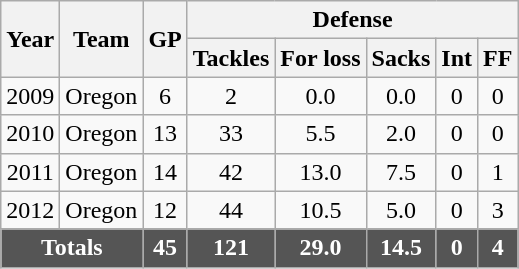<table class="wikitable" style="text-align:center;">
<tr>
<th rowspan="2">Year</th>
<th rowspan="2">Team</th>
<th rowspan="2">GP</th>
<th colspan=5>Defense</th>
</tr>
<tr>
<th>Tackles</th>
<th>For loss</th>
<th>Sacks</th>
<th>Int</th>
<th>FF</th>
</tr>
<tr>
<td>2009</td>
<td>Oregon</td>
<td>6</td>
<td>2</td>
<td>0.0</td>
<td>0.0</td>
<td>0</td>
<td>0</td>
</tr>
<tr>
<td>2010</td>
<td>Oregon</td>
<td>13</td>
<td>33</td>
<td>5.5</td>
<td>2.0</td>
<td>0</td>
<td>0</td>
</tr>
<tr>
<td>2011</td>
<td>Oregon</td>
<td>14</td>
<td>42</td>
<td>13.0</td>
<td>7.5</td>
<td>0</td>
<td>1</td>
</tr>
<tr>
<td>2012</td>
<td>Oregon</td>
<td>12</td>
<td>44</td>
<td>10.5</td>
<td>5.0</td>
<td>0</td>
<td>3</td>
</tr>
<tr style="background:#555; font-weight:bold; color:white;">
<td colspan=2>Totals</td>
<td>45</td>
<td>121</td>
<td>29.0</td>
<td>14.5</td>
<td>0</td>
<td>4</td>
</tr>
</table>
